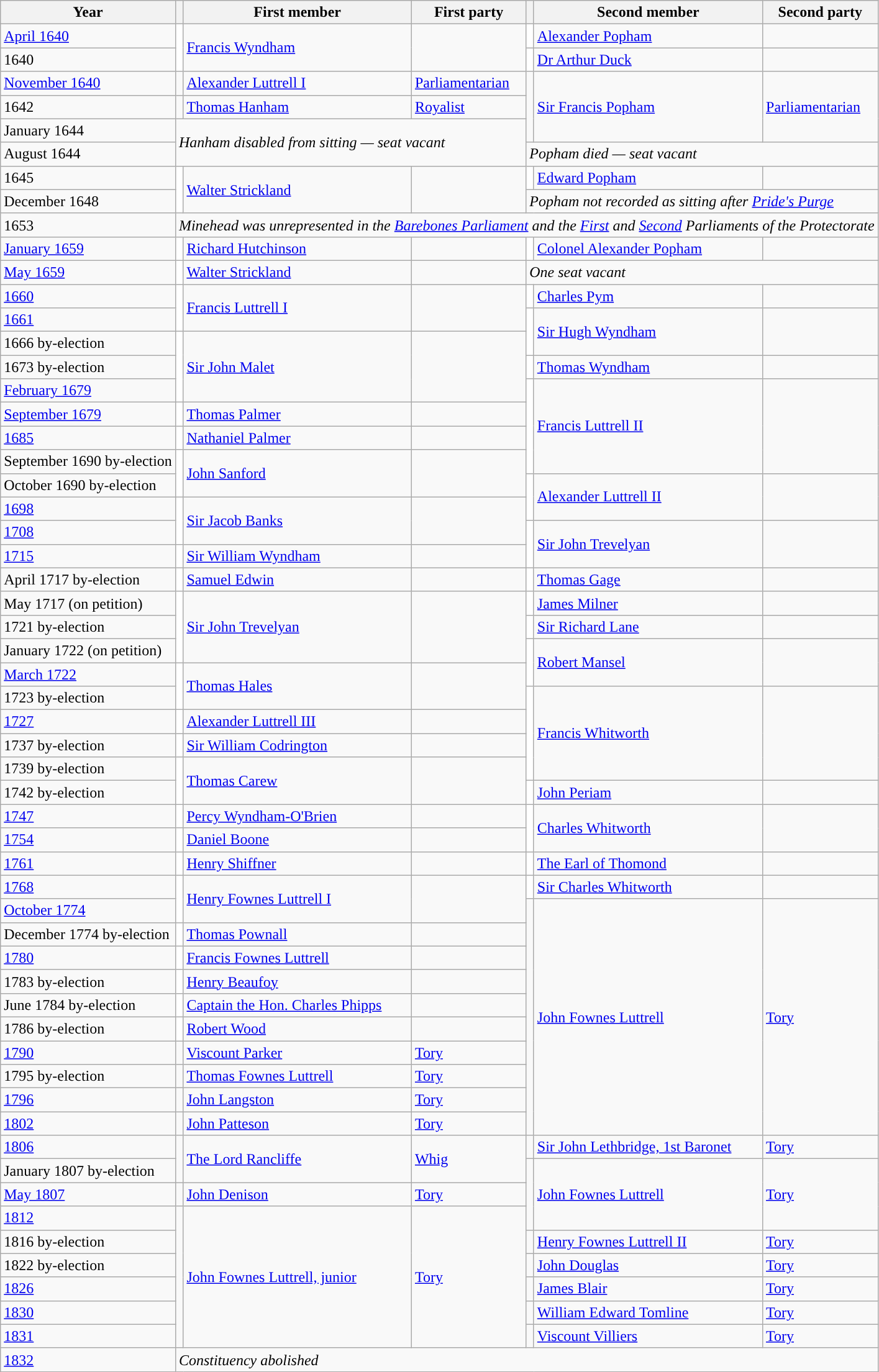<table class="wikitable">
<tr>
<th>Year</th>
<th></th>
<th>First member</th>
<th>First party</th>
<th></th>
<th>Second member</th>
<th>Second party</th>
</tr>
<tr>
<td><a href='#'>April 1640</a></td>
<td rowspan="2" style="color:inherit;background-color: white"></td>
<td rowspan="2"><a href='#'>Francis Wyndham</a></td>
<td rowspan="2"></td>
<td style="color:inherit;background-color: white"></td>
<td><a href='#'>Alexander Popham</a></td>
<td></td>
</tr>
<tr>
<td>1640</td>
<td style="color:inherit;background-color: white"></td>
<td><a href='#'>Dr Arthur Duck</a></td>
<td></td>
</tr>
<tr>
<td><a href='#'>November 1640</a></td>
<td style="color:inherit;background-color: "></td>
<td><a href='#'>Alexander Luttrell I</a></td>
<td><a href='#'>Parliamentarian</a></td>
<td rowspan=3 style="color:inherit;background-color: "></td>
<td rowspan=3><a href='#'>Sir Francis Popham</a></td>
<td rowspan=3><a href='#'>Parliamentarian</a></td>
</tr>
<tr>
<td>1642</td>
<td style="color:inherit;background-color: "></td>
<td><a href='#'>Thomas Hanham</a></td>
<td><a href='#'>Royalist</a></td>
</tr>
<tr>
<td>January 1644</td>
<td rowspan="2" colspan="3"><em>Hanham disabled from sitting — seat vacant</em></td>
</tr>
<tr>
<td>August 1644</td>
<td colspan="3"><em>Popham died — seat vacant</em></td>
</tr>
<tr>
<td>1645</td>
<td rowspan="2" style="color:inherit;background-color: white"></td>
<td rowspan="2"><a href='#'>Walter Strickland</a></td>
<td rowspan="2"></td>
<td style="color:inherit;background-color: white"></td>
<td><a href='#'>Edward Popham</a></td>
<td></td>
</tr>
<tr>
<td>December 1648</td>
<td colspan="3"><em>Popham not recorded as sitting after <a href='#'>Pride's Purge</a></em></td>
</tr>
<tr>
<td>1653</td>
<td colspan="6"><em>Minehead was unrepresented in the <a href='#'>Barebones Parliament</a> and the <a href='#'>First</a> and <a href='#'>Second</a> Parliaments of the Protectorate</em></td>
</tr>
<tr>
<td><a href='#'>January 1659</a></td>
<td style="color:inherit;background-color: white"></td>
<td><a href='#'>Richard Hutchinson</a></td>
<td></td>
<td style="color:inherit;background-color: white"></td>
<td><a href='#'>Colonel Alexander Popham</a></td>
<td></td>
</tr>
<tr>
<td><a href='#'>May 1659</a></td>
<td style="color:inherit;background-color: white"></td>
<td><a href='#'>Walter Strickland</a></td>
<td></td>
<td colspan="3"><em>One seat vacant</em></td>
</tr>
<tr>
<td><a href='#'>1660</a></td>
<td rowspan="2" style="color:inherit;background-color: white"></td>
<td rowspan="2"><a href='#'>Francis Luttrell I</a></td>
<td rowspan="2"></td>
<td style="color:inherit;background-color: white"></td>
<td><a href='#'>Charles Pym</a></td>
<td></td>
</tr>
<tr>
<td><a href='#'>1661</a></td>
<td rowspan="2" style="color:inherit;background-color: white"></td>
<td rowspan="2"><a href='#'>Sir Hugh Wyndham</a></td>
<td rowspan="2"></td>
</tr>
<tr>
<td>1666 by-election</td>
<td rowspan="3" style="color:inherit;background-color: white"></td>
<td rowspan="3"><a href='#'>Sir John Malet</a></td>
<td rowspan="3"></td>
</tr>
<tr>
<td>1673 by-election</td>
<td style="color:inherit;background-color: white"></td>
<td><a href='#'>Thomas Wyndham</a></td>
<td></td>
</tr>
<tr>
<td><a href='#'>February 1679</a></td>
<td rowspan="4" style="color:inherit;background-color: white"></td>
<td rowspan="4"><a href='#'>Francis Luttrell II</a></td>
<td rowspan="4"></td>
</tr>
<tr>
<td><a href='#'>September 1679</a></td>
<td style="color:inherit;background-color: white"></td>
<td><a href='#'>Thomas Palmer</a></td>
<td></td>
</tr>
<tr>
<td><a href='#'>1685</a></td>
<td style="color:inherit;background-color: white"></td>
<td><a href='#'>Nathaniel Palmer</a></td>
<td></td>
</tr>
<tr>
<td>September 1690 by-election</td>
<td rowspan="2" style="color:inherit;background-color: white"></td>
<td rowspan="2"><a href='#'>John Sanford</a></td>
<td rowspan="2"></td>
</tr>
<tr>
<td>October 1690 by-election</td>
<td rowspan="2" style="color:inherit;background-color: white"></td>
<td rowspan="2"><a href='#'>Alexander Luttrell II</a></td>
<td rowspan="2"></td>
</tr>
<tr>
<td><a href='#'>1698</a></td>
<td rowspan="2" style="color:inherit;background-color: white"></td>
<td rowspan="2"><a href='#'>Sir Jacob Banks</a></td>
<td rowspan="2"></td>
</tr>
<tr>
<td><a href='#'>1708</a></td>
<td rowspan="2" style="color:inherit;background-color: white"></td>
<td rowspan="2"><a href='#'>Sir John Trevelyan</a></td>
<td rowspan="2"></td>
</tr>
<tr>
<td><a href='#'>1715</a></td>
<td style="color:inherit;background-color: white"></td>
<td><a href='#'>Sir William Wyndham</a></td>
<td></td>
</tr>
<tr>
<td>April 1717 by-election</td>
<td style="color:inherit;background-color: white"></td>
<td><a href='#'>Samuel Edwin</a></td>
<td></td>
<td style="color:inherit;background-color: white"></td>
<td><a href='#'>Thomas Gage</a></td>
<td></td>
</tr>
<tr>
<td>May 1717 (on petition)</td>
<td rowspan="3" style="color:inherit;background-color: white"></td>
<td rowspan="3"><a href='#'>Sir John Trevelyan</a></td>
<td rowspan="3"></td>
<td style="color:inherit;background-color: white"></td>
<td><a href='#'>James Milner</a></td>
<td></td>
</tr>
<tr>
<td>1721 by-election</td>
<td style="color:inherit;background-color: white"></td>
<td><a href='#'>Sir Richard Lane</a></td>
<td></td>
</tr>
<tr>
<td>January 1722 (on petition)</td>
<td rowspan="2" style="color:inherit;background-color: white"></td>
<td rowspan="2"><a href='#'>Robert Mansel</a></td>
<td rowspan="2"></td>
</tr>
<tr>
<td><a href='#'>March 1722</a></td>
<td rowspan="2" style="color:inherit;background-color: white"></td>
<td rowspan="2"><a href='#'>Thomas Hales</a></td>
<td rowspan="2"></td>
</tr>
<tr>
<td>1723 by-election</td>
<td rowspan="4" style="color:inherit;background-color: white"></td>
<td rowspan="4"><a href='#'>Francis Whitworth</a></td>
<td rowspan="4"></td>
</tr>
<tr>
<td><a href='#'>1727</a></td>
<td style="color:inherit;background-color: white"></td>
<td><a href='#'>Alexander Luttrell III</a></td>
<td></td>
</tr>
<tr>
<td>1737 by-election</td>
<td style="color:inherit;background-color: white"></td>
<td><a href='#'>Sir William Codrington</a></td>
<td></td>
</tr>
<tr>
<td>1739 by-election</td>
<td rowspan="2" style="color:inherit;background-color: white"></td>
<td rowspan="2"><a href='#'>Thomas Carew</a></td>
<td rowspan="2"></td>
</tr>
<tr>
<td>1742 by-election</td>
<td style="color:inherit;background-color: white"></td>
<td><a href='#'>John Periam</a></td>
<td></td>
</tr>
<tr>
<td><a href='#'>1747</a></td>
<td style="color:inherit;background-color: white"></td>
<td><a href='#'>Percy Wyndham-O'Brien</a></td>
<td></td>
<td rowspan="2" style="color:inherit;background-color: white"></td>
<td rowspan="2"><a href='#'>Charles Whitworth</a></td>
<td rowspan="2"></td>
</tr>
<tr>
<td><a href='#'>1754</a></td>
<td style="color:inherit;background-color: white"></td>
<td><a href='#'>Daniel Boone</a></td>
<td></td>
</tr>
<tr>
<td><a href='#'>1761</a></td>
<td style="color:inherit;background-color: white"></td>
<td><a href='#'>Henry Shiffner</a></td>
<td></td>
<td style="color:inherit;background-color: white"></td>
<td><a href='#'>The Earl of Thomond</a></td>
<td></td>
</tr>
<tr>
<td><a href='#'>1768</a></td>
<td rowspan="2" style="color:inherit;background-color: white"></td>
<td rowspan="2"><a href='#'>Henry Fownes Luttrell I</a></td>
<td rowspan="2"></td>
<td style="color:inherit;background-color: white"></td>
<td><a href='#'>Sir Charles Whitworth</a></td>
<td></td>
</tr>
<tr>
<td><a href='#'>October 1774</a></td>
<td rowspan="10" style="color:inherit;background-color: "></td>
<td rowspan="10"><a href='#'>John Fownes Luttrell</a></td>
<td rowspan="10"><a href='#'>Tory</a></td>
</tr>
<tr>
<td>December 1774 by-election</td>
<td style="color:inherit;background-color: white"></td>
<td><a href='#'>Thomas Pownall</a></td>
<td></td>
</tr>
<tr>
<td><a href='#'>1780</a></td>
<td style="color:inherit;background-color: white"></td>
<td><a href='#'>Francis Fownes Luttrell</a></td>
<td></td>
</tr>
<tr>
<td>1783 by-election</td>
<td style="color:inherit;background-color: white"></td>
<td><a href='#'>Henry Beaufoy</a></td>
<td></td>
</tr>
<tr>
<td>June 1784 by-election</td>
<td style="color:inherit;background-color: white"></td>
<td><a href='#'>Captain the Hon. Charles Phipps</a></td>
<td></td>
</tr>
<tr>
<td>1786 by-election</td>
<td style="color:inherit;background-color: white"></td>
<td><a href='#'>Robert Wood</a></td>
<td></td>
</tr>
<tr>
<td><a href='#'>1790</a></td>
<td style="color:inherit;background-color: "></td>
<td><a href='#'>Viscount Parker</a></td>
<td><a href='#'>Tory</a></td>
</tr>
<tr>
<td>1795 by-election</td>
<td style="color:inherit;background-color: "></td>
<td><a href='#'>Thomas Fownes Luttrell</a></td>
<td><a href='#'>Tory</a></td>
</tr>
<tr>
<td><a href='#'>1796</a></td>
<td style="color:inherit;background-color: "></td>
<td><a href='#'>John Langston</a></td>
<td><a href='#'>Tory</a></td>
</tr>
<tr>
<td><a href='#'>1802</a></td>
<td style="color:inherit;background-color: "></td>
<td><a href='#'>John Patteson</a></td>
<td><a href='#'>Tory</a></td>
</tr>
<tr>
<td><a href='#'>1806</a></td>
<td rowspan="2" style="color:inherit;background-color: "></td>
<td rowspan="2"><a href='#'>The Lord Rancliffe</a></td>
<td rowspan="2"><a href='#'>Whig</a></td>
<td style="color:inherit;background-color: "></td>
<td><a href='#'>Sir John Lethbridge, 1st Baronet</a></td>
<td><a href='#'>Tory</a></td>
</tr>
<tr>
<td>January 1807 by-election</td>
<td rowspan="3" style="color:inherit;background-color: "></td>
<td rowspan="3"><a href='#'>John Fownes Luttrell</a></td>
<td rowspan="3"><a href='#'>Tory</a></td>
</tr>
<tr>
<td><a href='#'>May 1807</a></td>
<td style="color:inherit;background-color: "></td>
<td><a href='#'>John Denison</a></td>
<td><a href='#'>Tory</a></td>
</tr>
<tr>
<td><a href='#'>1812</a></td>
<td rowspan="6" style="color:inherit;background-color: "></td>
<td rowspan="6"><a href='#'>John Fownes Luttrell, junior</a></td>
<td rowspan="6"><a href='#'>Tory</a></td>
</tr>
<tr>
<td>1816 by-election</td>
<td style="color:inherit;background-color: "></td>
<td><a href='#'>Henry Fownes Luttrell II</a></td>
<td><a href='#'>Tory</a></td>
</tr>
<tr>
<td>1822 by-election</td>
<td style="color:inherit;background-color: "></td>
<td><a href='#'>John Douglas</a></td>
<td><a href='#'>Tory</a></td>
</tr>
<tr>
<td><a href='#'>1826</a></td>
<td style="color:inherit;background-color: "></td>
<td><a href='#'>James Blair</a></td>
<td><a href='#'>Tory</a></td>
</tr>
<tr>
<td><a href='#'>1830</a></td>
<td style="color:inherit;background-color: "></td>
<td><a href='#'>William Edward Tomline</a></td>
<td><a href='#'>Tory</a></td>
</tr>
<tr>
<td><a href='#'>1831</a></td>
<td style="color:inherit;background-color: "></td>
<td><a href='#'>Viscount Villiers</a></td>
<td><a href='#'>Tory</a></td>
</tr>
<tr>
<td><a href='#'>1832</a></td>
<td colspan="6"><em>Constituency abolished</em></td>
</tr>
</table>
